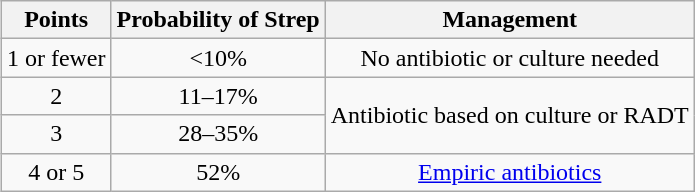<table class="wikitable" style = "float: right; margin-left:15px; text-align:center">
<tr>
<th>Points</th>
<th>Probability of Strep</th>
<th>Management</th>
</tr>
<tr>
<td>1 or fewer</td>
<td><10%</td>
<td>No antibiotic or culture needed</td>
</tr>
<tr>
<td>2</td>
<td>11–17%</td>
<td rowspan="2">Antibiotic based on culture or RADT</td>
</tr>
<tr>
<td>3</td>
<td>28–35%</td>
</tr>
<tr>
<td>4 or 5</td>
<td>52%</td>
<td><a href='#'>Empiric antibiotics</a></td>
</tr>
</table>
